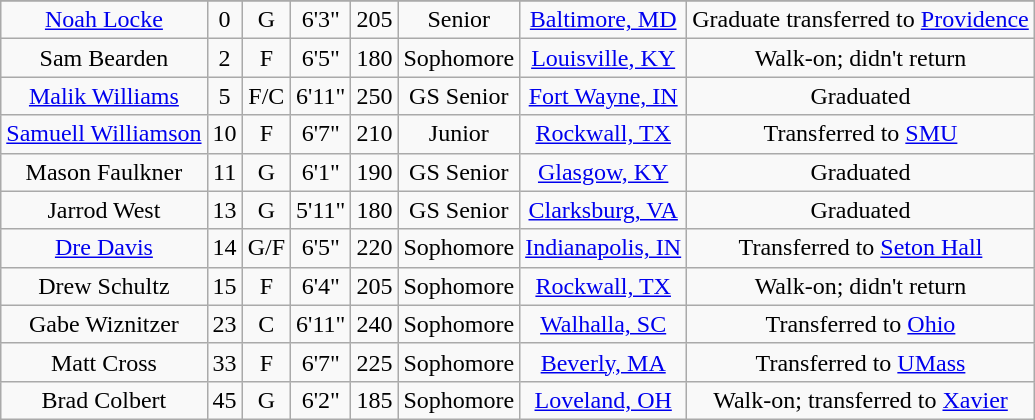<table class="wikitable sortable" border="1" style="text-align:center;">
<tr align=center>
</tr>
<tr>
<td><a href='#'>Noah Locke</a></td>
<td>0</td>
<td>G</td>
<td>6'3"</td>
<td>205</td>
<td>Senior</td>
<td><a href='#'>Baltimore, MD</a></td>
<td>Graduate transferred to <a href='#'>Providence</a></td>
</tr>
<tr>
<td>Sam Bearden</td>
<td>2</td>
<td>F</td>
<td>6'5"</td>
<td>180</td>
<td>Sophomore</td>
<td><a href='#'>Louisville, KY</a></td>
<td>Walk-on; didn't return</td>
</tr>
<tr>
<td><a href='#'>Malik Williams</a></td>
<td>5</td>
<td>F/C</td>
<td>6'11"</td>
<td>250</td>
<td>GS Senior</td>
<td><a href='#'>Fort Wayne, IN</a></td>
<td>Graduated</td>
</tr>
<tr>
<td><a href='#'>Samuell Williamson</a></td>
<td>10</td>
<td>F</td>
<td>6'7"</td>
<td>210</td>
<td>Junior</td>
<td><a href='#'>Rockwall, TX</a></td>
<td>Transferred to <a href='#'>SMU</a></td>
</tr>
<tr>
<td>Mason Faulkner</td>
<td>11</td>
<td>G</td>
<td>6'1"</td>
<td>190</td>
<td>GS Senior</td>
<td><a href='#'>Glasgow, KY</a></td>
<td>Graduated</td>
</tr>
<tr>
<td>Jarrod West</td>
<td>13</td>
<td>G</td>
<td>5'11"</td>
<td>180</td>
<td>GS Senior</td>
<td><a href='#'>Clarksburg, VA</a></td>
<td>Graduated</td>
</tr>
<tr>
<td><a href='#'>Dre Davis</a></td>
<td>14</td>
<td>G/F</td>
<td>6'5"</td>
<td>220</td>
<td>Sophomore</td>
<td><a href='#'>Indianapolis, IN</a></td>
<td>Transferred to <a href='#'>Seton Hall</a></td>
</tr>
<tr>
<td>Drew Schultz</td>
<td>15</td>
<td>F</td>
<td>6'4"</td>
<td>205</td>
<td>Sophomore</td>
<td><a href='#'>Rockwall, TX</a></td>
<td>Walk-on; didn't return</td>
</tr>
<tr>
<td>Gabe Wiznitzer</td>
<td>23</td>
<td>C</td>
<td>6'11"</td>
<td>240</td>
<td>Sophomore</td>
<td><a href='#'>Walhalla, SC</a></td>
<td>Transferred to <a href='#'>Ohio</a></td>
</tr>
<tr>
<td>Matt Cross</td>
<td>33</td>
<td>F</td>
<td>6'7"</td>
<td>225</td>
<td>Sophomore</td>
<td><a href='#'>Beverly, MA</a></td>
<td>Transferred to <a href='#'>UMass</a></td>
</tr>
<tr>
<td>Brad Colbert</td>
<td>45</td>
<td>G</td>
<td>6'2"</td>
<td>185</td>
<td>Sophomore</td>
<td><a href='#'>Loveland, OH</a></td>
<td>Walk-on; transferred to <a href='#'>Xavier</a></td>
</tr>
</table>
